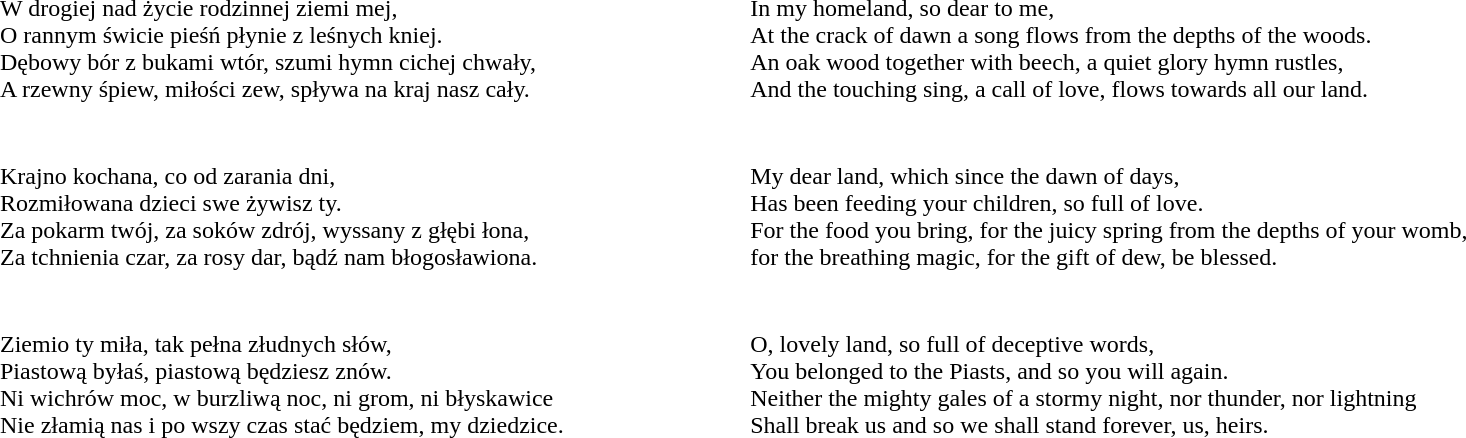<table cellpadding="10">
<tr ---->
<td width ="50%"><br>W drogiej nad życie rodzinnej ziemi mej,<br>
O rannym świcie pieśń płynie z leśnych kniej.<br>
Dębowy bór z bukami wtór, szumi hymn cichej chwały,<br>
A rzewny śpiew, miłości zew, spływa na kraj nasz cały.</td>
<td width ="50%"><br>In my homeland, so dear to me,<br>
At the crack of dawn a song flows from the depths of the woods.<br>
An oak wood together with beech, a quiet glory hymn rustles,<br>
And the touching sing, a call of love, flows towards all our land.</td>
</tr>
<tr ---->
<td width ="50%"><br>Krajno kochana, co od zarania dni,<br>
Rozmiłowana dzieci swe żywisz ty.<br>
Za pokarm twój, za soków zdrój, wyssany z głębi łona,<br>
Za tchnienia czar, za rosy dar, bądź nam błogosławiona.<br></td>
<td width ="50%"><br>My dear land, which since the dawn of days,<br>
Has been feeding your children, so full of love.<br>
For the food you bring, for the juicy spring from the depths of your womb,<br>
for the breathing magic, for the gift of dew, be blessed.</td>
</tr>
<tr ---->
<td width ="50%"><br>Ziemio ty miła, tak pełna złudnych słów,<br>
Piastową byłaś, piastową będziesz znów.<br>
Ni wichrów moc, w burzliwą noc, ni grom, ni błyskawice<br>
Nie złamią nas i po wszy czas stać będziem, my dziedzice.</td>
<td width ="50%"><br>O, lovely land, so full of deceptive words,<br>
You belonged to the Piasts, and so you will again.<br>
Neither the mighty gales of a stormy night, nor thunder, nor lightning<br>
Shall break us and so we shall stand forever, us, heirs.</td>
</tr>
</table>
